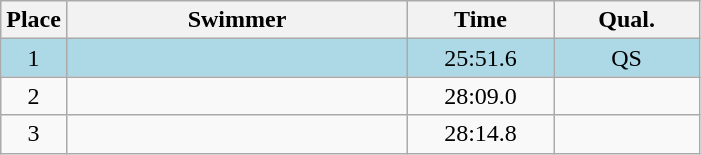<table class=wikitable style="text-align:center">
<tr>
<th>Place</th>
<th width=220>Swimmer</th>
<th width=90>Time</th>
<th width=90>Qual.</th>
</tr>
<tr bgcolor=lightblue>
<td>1</td>
<td align=left></td>
<td>25:51.6</td>
<td>QS</td>
</tr>
<tr>
<td>2</td>
<td align=left></td>
<td>28:09.0</td>
<td></td>
</tr>
<tr>
<td>3</td>
<td align=left></td>
<td>28:14.8</td>
<td></td>
</tr>
</table>
